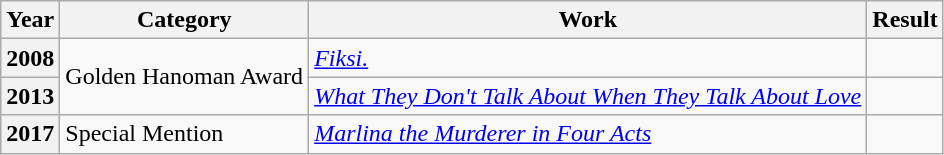<table class="wikitable plainrowheaders sortable">
<tr>
<th>Year</th>
<th>Category</th>
<th>Work</th>
<th>Result</th>
</tr>
<tr>
<th>2008</th>
<td rowspan="2">Golden Hanoman Award</td>
<td><em><a href='#'>Fiksi.</a></em></td>
<td></td>
</tr>
<tr>
<th>2013</th>
<td><em><a href='#'>What They Don't Talk About When They Talk About Love</a></em></td>
<td></td>
</tr>
<tr>
<th>2017</th>
<td>Special Mention</td>
<td><em><a href='#'>Marlina the Murderer in Four Acts</a></em></td>
<td></td>
</tr>
</table>
